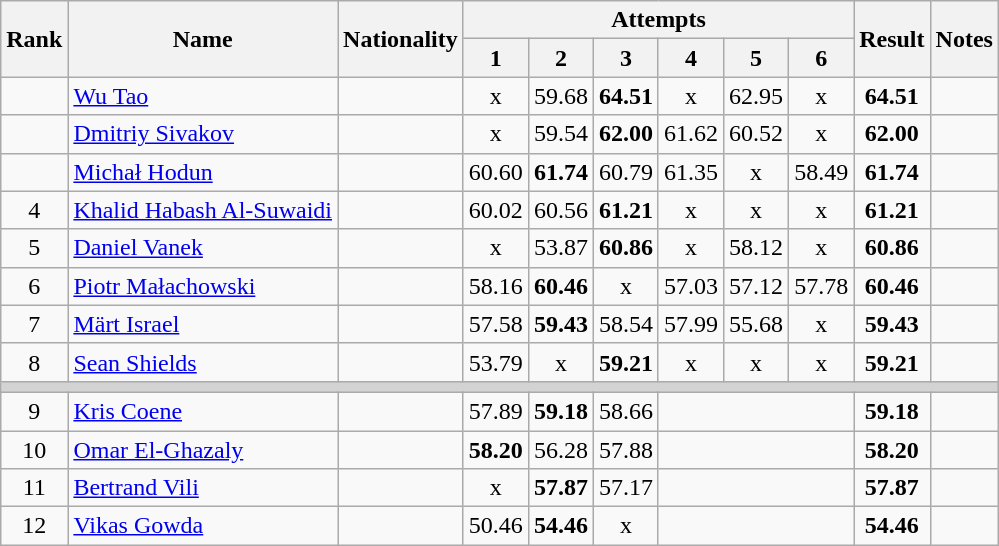<table class="wikitable sortable" style="text-align:center">
<tr>
<th rowspan=2>Rank</th>
<th rowspan=2>Name</th>
<th rowspan=2>Nationality</th>
<th colspan=6>Attempts</th>
<th rowspan=2>Result</th>
<th rowspan=2>Notes</th>
</tr>
<tr>
<th>1</th>
<th>2</th>
<th>3</th>
<th>4</th>
<th>5</th>
<th>6</th>
</tr>
<tr>
<td></td>
<td align=left><a href='#'>Wu Tao</a></td>
<td align=left></td>
<td>x</td>
<td>59.68</td>
<td><strong>64.51</strong></td>
<td>x</td>
<td>62.95</td>
<td>x</td>
<td><strong>64.51</strong></td>
<td></td>
</tr>
<tr>
<td></td>
<td align=left><a href='#'>Dmitriy Sivakov</a></td>
<td align=left></td>
<td>x</td>
<td>59.54</td>
<td><strong>62.00</strong></td>
<td>61.62</td>
<td>60.52</td>
<td>x</td>
<td><strong>62.00</strong></td>
<td></td>
</tr>
<tr>
<td></td>
<td align=left><a href='#'>Michał Hodun</a></td>
<td align=left></td>
<td>60.60</td>
<td><strong>61.74</strong></td>
<td>60.79</td>
<td>61.35</td>
<td>x</td>
<td>58.49</td>
<td><strong>61.74</strong></td>
<td></td>
</tr>
<tr>
<td>4</td>
<td align=left><a href='#'>Khalid Habash Al-Suwaidi</a></td>
<td align=left></td>
<td>60.02</td>
<td>60.56</td>
<td><strong>61.21</strong></td>
<td>x</td>
<td>x</td>
<td>x</td>
<td><strong>61.21</strong></td>
<td></td>
</tr>
<tr>
<td>5</td>
<td align=left><a href='#'>Daniel Vanek</a></td>
<td align=left></td>
<td>x</td>
<td>53.87</td>
<td><strong>60.86</strong></td>
<td>x</td>
<td>58.12</td>
<td>x</td>
<td><strong>60.86</strong></td>
<td></td>
</tr>
<tr>
<td>6</td>
<td align=left><a href='#'>Piotr Małachowski</a></td>
<td align=left></td>
<td>58.16</td>
<td><strong>60.46</strong></td>
<td>x</td>
<td>57.03</td>
<td>57.12</td>
<td>57.78</td>
<td><strong>60.46</strong></td>
<td></td>
</tr>
<tr>
<td>7</td>
<td align=left><a href='#'>Märt Israel</a></td>
<td align=left></td>
<td>57.58</td>
<td><strong>59.43</strong></td>
<td>58.54</td>
<td>57.99</td>
<td>55.68</td>
<td>x</td>
<td><strong>59.43</strong></td>
<td></td>
</tr>
<tr>
<td>8</td>
<td align=left><a href='#'>Sean Shields</a></td>
<td align=left></td>
<td>53.79</td>
<td>x</td>
<td><strong>59.21</strong></td>
<td>x</td>
<td>x</td>
<td>x</td>
<td><strong>59.21</strong></td>
<td></td>
</tr>
<tr>
<td colspan=11 bgcolor=lightgray></td>
</tr>
<tr>
<td>9</td>
<td align=left><a href='#'>Kris Coene</a></td>
<td align=left></td>
<td>57.89</td>
<td><strong>59.18</strong></td>
<td>58.66</td>
<td colspan=3></td>
<td><strong>59.18</strong></td>
<td></td>
</tr>
<tr>
<td>10</td>
<td align=left><a href='#'>Omar El-Ghazaly</a></td>
<td align=left></td>
<td><strong>58.20</strong></td>
<td>56.28</td>
<td>57.88</td>
<td colspan=3></td>
<td><strong>58.20</strong></td>
<td></td>
</tr>
<tr>
<td>11</td>
<td align=left><a href='#'>Bertrand Vili</a></td>
<td align=left></td>
<td>x</td>
<td><strong>57.87</strong></td>
<td>57.17</td>
<td colspan=3></td>
<td><strong>57.87</strong></td>
<td></td>
</tr>
<tr>
<td>12</td>
<td align=left><a href='#'>Vikas Gowda</a></td>
<td align=left></td>
<td>50.46</td>
<td><strong>54.46</strong></td>
<td>x</td>
<td colspan=3></td>
<td><strong>54.46</strong></td>
<td></td>
</tr>
</table>
